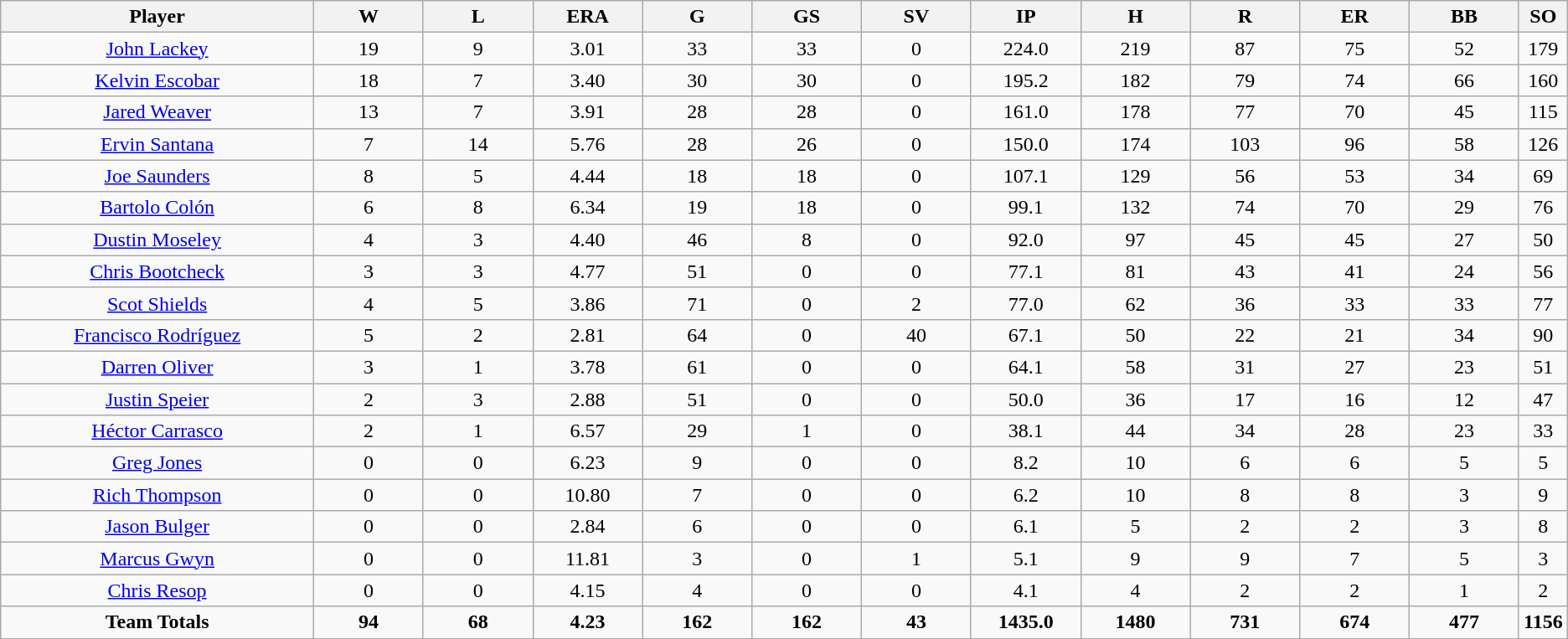<table class=wikitable style="text-align:center">
<tr>
<th bgcolor=#DDDDFF; width="20%">Player</th>
<th bgcolor=#DDDDFF; width="7%">W</th>
<th bgcolor=#DDDDFF; width="7%">L</th>
<th bgcolor=#DDDDFF; width="7%">ERA</th>
<th bgcolor=#DDDDFF; width="7%">G</th>
<th bgcolor=#DDDDFF; width="7%">GS</th>
<th bgcolor=#DDDDFF; width="7%">SV</th>
<th bgcolor=#DDDDFF; width="7%">IP</th>
<th bgcolor=#DDDDFF; width="7%">H</th>
<th bgcolor=#DDDDFF; width="7%">R</th>
<th bgcolor=#DDDDFF; width="7%">ER</th>
<th bgcolor=#DDDDFF; width="7%">BB</th>
<th bgcolor=#DDDDFF; width="7%">SO</th>
</tr>
<tr>
<td><a href='#'>John Lackey</a></td>
<td>19</td>
<td>9</td>
<td>3.01</td>
<td>33</td>
<td>33</td>
<td>0</td>
<td>224.0</td>
<td>219</td>
<td>87</td>
<td>75</td>
<td>52</td>
<td>179</td>
</tr>
<tr>
<td><a href='#'>Kelvin Escobar</a></td>
<td>18</td>
<td>7</td>
<td>3.40</td>
<td>30</td>
<td>30</td>
<td>0</td>
<td>195.2</td>
<td>182</td>
<td>79</td>
<td>74</td>
<td>66</td>
<td>160</td>
</tr>
<tr>
<td><a href='#'>Jared Weaver</a></td>
<td>13</td>
<td>7</td>
<td>3.91</td>
<td>28</td>
<td>28</td>
<td>0</td>
<td>161.0</td>
<td>178</td>
<td>77</td>
<td>70</td>
<td>45</td>
<td>115</td>
</tr>
<tr>
<td><a href='#'>Ervin Santana</a></td>
<td>7</td>
<td>14</td>
<td>5.76</td>
<td>28</td>
<td>26</td>
<td>0</td>
<td>150.0</td>
<td>174</td>
<td>103</td>
<td>96</td>
<td>58</td>
<td>126</td>
</tr>
<tr>
<td><a href='#'>Joe Saunders</a></td>
<td>8</td>
<td>5</td>
<td>4.44</td>
<td>18</td>
<td>18</td>
<td>0</td>
<td>107.1</td>
<td>129</td>
<td>56</td>
<td>53</td>
<td>34</td>
<td>69</td>
</tr>
<tr>
<td><a href='#'>Bartolo Colón</a></td>
<td>6</td>
<td>8</td>
<td>6.34</td>
<td>19</td>
<td>18</td>
<td>0</td>
<td>99.1</td>
<td>132</td>
<td>74</td>
<td>70</td>
<td>29</td>
<td>76</td>
</tr>
<tr>
<td><a href='#'>Dustin Moseley</a></td>
<td>4</td>
<td>3</td>
<td>4.40</td>
<td>46</td>
<td>8</td>
<td>0</td>
<td>92.0</td>
<td>97</td>
<td>45</td>
<td>45</td>
<td>27</td>
<td>50</td>
</tr>
<tr>
<td><a href='#'>Chris Bootcheck</a></td>
<td>3</td>
<td>3</td>
<td>4.77</td>
<td>51</td>
<td>0</td>
<td>0</td>
<td>77.1</td>
<td>81</td>
<td>43</td>
<td>41</td>
<td>24</td>
<td>56</td>
</tr>
<tr>
<td><a href='#'>Scot Shields</a></td>
<td>4</td>
<td>5</td>
<td>3.86</td>
<td>71</td>
<td>0</td>
<td>2</td>
<td>77.0</td>
<td>62</td>
<td>36</td>
<td>33</td>
<td>33</td>
<td>77</td>
</tr>
<tr>
<td><a href='#'>Francisco Rodríguez</a></td>
<td>5</td>
<td>2</td>
<td>2.81</td>
<td>64</td>
<td>0</td>
<td>40</td>
<td>67.1</td>
<td>50</td>
<td>22</td>
<td>21</td>
<td>34</td>
<td>90</td>
</tr>
<tr>
<td><a href='#'>Darren Oliver</a></td>
<td>3</td>
<td>1</td>
<td>3.78</td>
<td>61</td>
<td>0</td>
<td>0</td>
<td>64.1</td>
<td>58</td>
<td>31</td>
<td>27</td>
<td>23</td>
<td>51</td>
</tr>
<tr>
<td><a href='#'>Justin Speier</a></td>
<td>2</td>
<td>3</td>
<td>2.88</td>
<td>51</td>
<td>0</td>
<td>0</td>
<td>50.0</td>
<td>36</td>
<td>17</td>
<td>16</td>
<td>12</td>
<td>47</td>
</tr>
<tr>
<td><a href='#'>Héctor Carrasco</a></td>
<td>2</td>
<td>1</td>
<td>6.57</td>
<td>29</td>
<td>1</td>
<td>0</td>
<td>38.1</td>
<td>44</td>
<td>34</td>
<td>28</td>
<td>23</td>
<td>33</td>
</tr>
<tr>
<td><a href='#'>Greg Jones</a></td>
<td>0</td>
<td>0</td>
<td>6.23</td>
<td>9</td>
<td>0</td>
<td>0</td>
<td>8.2</td>
<td>10</td>
<td>6</td>
<td>6</td>
<td>5</td>
<td>5</td>
</tr>
<tr>
<td><a href='#'>Rich Thompson</a></td>
<td>0</td>
<td>0</td>
<td>10.80</td>
<td>7</td>
<td>0</td>
<td>0</td>
<td>6.2</td>
<td>10</td>
<td>8</td>
<td>8</td>
<td>3</td>
<td>9</td>
</tr>
<tr>
<td><a href='#'>Jason Bulger</a></td>
<td>0</td>
<td>0</td>
<td>2.84</td>
<td>6</td>
<td>0</td>
<td>0</td>
<td>6.1</td>
<td>5</td>
<td>2</td>
<td>2</td>
<td>3</td>
<td>8</td>
</tr>
<tr>
<td><a href='#'>Marcus Gwyn</a></td>
<td>0</td>
<td>0</td>
<td>11.81</td>
<td>3</td>
<td>0</td>
<td>1</td>
<td>5.1</td>
<td>9</td>
<td>9</td>
<td>7</td>
<td>5</td>
<td>3</td>
</tr>
<tr>
<td><a href='#'>Chris Resop</a></td>
<td>0</td>
<td>0</td>
<td>4.15</td>
<td>4</td>
<td>0</td>
<td>0</td>
<td>4.1</td>
<td>4</td>
<td>2</td>
<td>2</td>
<td>1</td>
<td>2</td>
</tr>
<tr>
<td><strong>Team Totals</strong></td>
<td><strong>94</strong></td>
<td><strong>68</strong></td>
<td><strong>4.23</strong></td>
<td><strong>162</strong></td>
<td><strong>162</strong></td>
<td><strong>43</strong></td>
<td><strong>1435.0</strong></td>
<td><strong>1480</strong></td>
<td><strong>731</strong></td>
<td><strong>674</strong></td>
<td><strong>477</strong></td>
<td><strong>1156</strong></td>
</tr>
</table>
